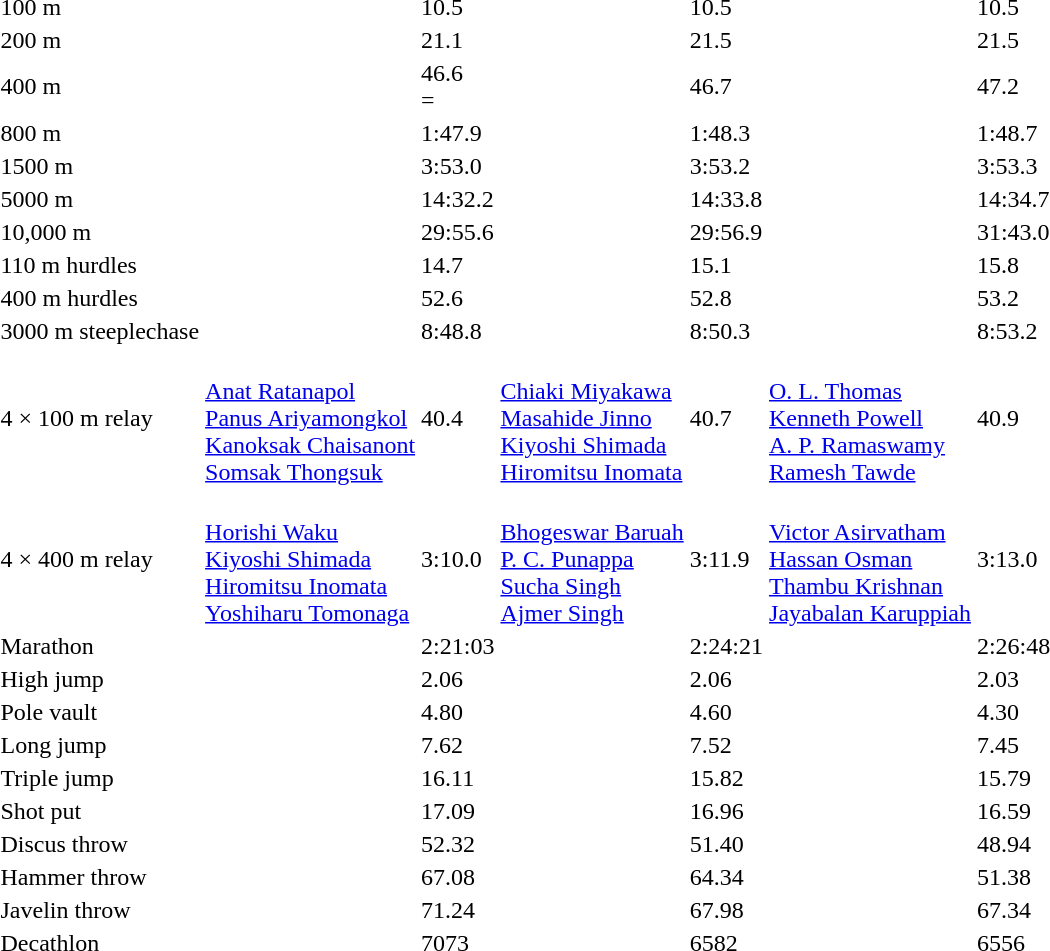<table>
<tr>
<td>100 m<br></td>
<td></td>
<td>10.5</td>
<td></td>
<td>10.5</td>
<td></td>
<td>10.5</td>
</tr>
<tr>
<td>200 m<br></td>
<td></td>
<td>21.1<br></td>
<td></td>
<td>21.5</td>
<td></td>
<td>21.5</td>
</tr>
<tr>
<td>400 m<br></td>
<td></td>
<td>46.6<br>=</td>
<td></td>
<td>46.7</td>
<td></td>
<td>47.2</td>
</tr>
<tr>
<td>800 m<br></td>
<td></td>
<td>1:47.9<br></td>
<td></td>
<td>1:48.3</td>
<td></td>
<td>1:48.7</td>
</tr>
<tr>
<td>1500 m<br></td>
<td></td>
<td>3:53.0</td>
<td></td>
<td>3:53.2</td>
<td></td>
<td>3:53.3</td>
</tr>
<tr>
<td>5000 m<br></td>
<td></td>
<td>14:32.2</td>
<td></td>
<td>14:33.8</td>
<td></td>
<td>14:34.7</td>
</tr>
<tr>
<td>10,000 m<br></td>
<td></td>
<td>29:55.6<br></td>
<td></td>
<td>29:56.9</td>
<td></td>
<td>31:43.0</td>
</tr>
<tr>
<td>110 m hurdles<br></td>
<td></td>
<td>14.7</td>
<td></td>
<td>15.1</td>
<td></td>
<td>15.8</td>
</tr>
<tr>
<td>400 m hurdles<br></td>
<td></td>
<td>52.6</td>
<td></td>
<td>52.8</td>
<td></td>
<td>53.2</td>
</tr>
<tr>
<td>3000 m steeplechase<br></td>
<td></td>
<td>8:48.8<br></td>
<td></td>
<td>8:50.3</td>
<td></td>
<td>8:53.2</td>
</tr>
<tr>
<td>4 × 100 m relay<br></td>
<td><br><a href='#'>Anat Ratanapol</a><br><a href='#'>Panus Ariyamongkol</a><br><a href='#'>Kanoksak Chaisanont</a><br><a href='#'>Somsak Thongsuk</a></td>
<td>40.4<br></td>
<td><br><a href='#'>Chiaki Miyakawa</a><br><a href='#'>Masahide Jinno</a><br><a href='#'>Kiyoshi Shimada</a><br><a href='#'>Hiromitsu Inomata</a></td>
<td>40.7</td>
<td><br><a href='#'>O. L. Thomas</a><br><a href='#'>Kenneth Powell</a><br><a href='#'>A. P. Ramaswamy</a><br><a href='#'>Ramesh Tawde</a></td>
<td>40.9</td>
</tr>
<tr>
<td>4 × 400 m relay<br></td>
<td><br><a href='#'>Horishi Waku</a><br><a href='#'>Kiyoshi Shimada</a><br><a href='#'>Hiromitsu Inomata</a><br><a href='#'>Yoshiharu Tomonaga</a></td>
<td>3:10.0</td>
<td><br><a href='#'>Bhogeswar Baruah</a><br><a href='#'>P. C. Punappa</a><br><a href='#'>Sucha Singh</a><br><a href='#'>Ajmer Singh</a></td>
<td>3:11.9</td>
<td><br><a href='#'>Victor Asirvatham</a><br><a href='#'>Hassan Osman</a><br><a href='#'>Thambu Krishnan</a><br><a href='#'>Jayabalan Karuppiah</a></td>
<td>3:13.0</td>
</tr>
<tr>
<td>Marathon<br></td>
<td></td>
<td>2:21:03<br></td>
<td></td>
<td>2:24:21</td>
<td></td>
<td>2:26:48</td>
</tr>
<tr>
<td>High jump<br></td>
<td></td>
<td>2.06</td>
<td></td>
<td>2.06</td>
<td></td>
<td>2.03</td>
</tr>
<tr>
<td>Pole vault<br></td>
<td></td>
<td>4.80<br></td>
<td></td>
<td>4.60</td>
<td></td>
<td>4.30</td>
</tr>
<tr>
<td>Long jump<br></td>
<td></td>
<td>7.62<br></td>
<td></td>
<td>7.52</td>
<td></td>
<td>7.45</td>
</tr>
<tr>
<td>Triple jump<br></td>
<td></td>
<td>16.11<br></td>
<td></td>
<td>15.82</td>
<td></td>
<td>15.79</td>
</tr>
<tr>
<td>Shot put<br></td>
<td></td>
<td>17.09<br></td>
<td></td>
<td>16.96</td>
<td></td>
<td>16.59</td>
</tr>
<tr>
<td>Discus throw<br></td>
<td></td>
<td>52.32</td>
<td></td>
<td>51.40</td>
<td></td>
<td>48.94</td>
</tr>
<tr>
<td>Hammer throw<br></td>
<td></td>
<td>67.08<br></td>
<td></td>
<td>64.34</td>
<td></td>
<td>51.38</td>
</tr>
<tr>
<td>Javelin throw<br></td>
<td></td>
<td>71.24</td>
<td></td>
<td>67.98</td>
<td></td>
<td>67.34</td>
</tr>
<tr>
<td>Decathlon<br></td>
<td></td>
<td>7073</td>
<td></td>
<td>6582</td>
<td></td>
<td>6556</td>
</tr>
</table>
